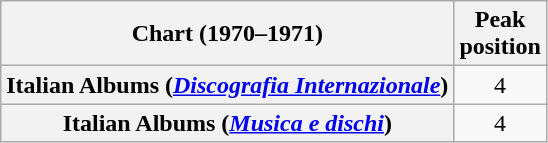<table class="wikitable sortable plainrowheaders" style="text-align:center">
<tr>
<th scope="col">Chart (1970–1971)</th>
<th scope="col">Peak<br>position</th>
</tr>
<tr>
<th scope="row">Italian Albums (<em><a href='#'>Discografia Internazionale</a></em>)</th>
<td>4</td>
</tr>
<tr>
<th scope="row">Italian Albums (<em><a href='#'>Musica e dischi</a></em>)</th>
<td>4</td>
</tr>
</table>
